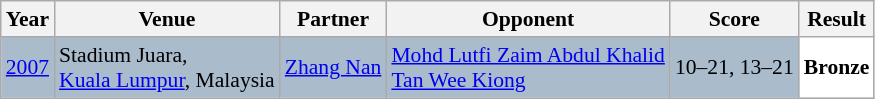<table class="sortable wikitable" style="font-size: 90%;">
<tr>
<th>Year</th>
<th>Venue</th>
<th>Partner</th>
<th>Opponent</th>
<th>Score</th>
<th>Result</th>
</tr>
<tr style="background:#AABBCC">
<td align="center"><a href='#'>2007</a></td>
<td align="left">Stadium Juara,<br><a href='#'>Kuala Lumpur</a>, Malaysia</td>
<td align="left"> <a href='#'>Zhang Nan</a></td>
<td align="left"> <a href='#'>Mohd Lutfi Zaim Abdul Khalid</a><br> <a href='#'>Tan Wee Kiong</a></td>
<td align="left">10–21, 13–21</td>
<td style="text-align:left; background:white"> <strong>Bronze</strong></td>
</tr>
</table>
